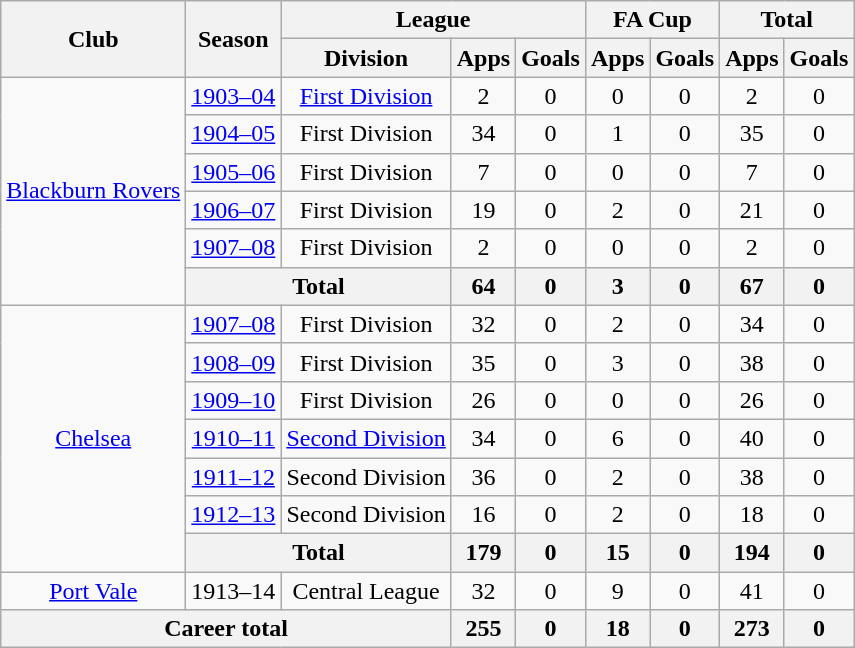<table class="wikitable" style="text-align: center;">
<tr>
<th rowspan="2">Club</th>
<th rowspan="2">Season</th>
<th colspan="3">League</th>
<th colspan="2">FA Cup</th>
<th colspan="2">Total</th>
</tr>
<tr>
<th>Division</th>
<th>Apps</th>
<th>Goals</th>
<th>Apps</th>
<th>Goals</th>
<th>Apps</th>
<th>Goals</th>
</tr>
<tr>
<td rowspan="6"><a href='#'>Blackburn Rovers</a></td>
<td><a href='#'>1903–04</a></td>
<td><a href='#'>First Division</a></td>
<td>2</td>
<td>0</td>
<td>0</td>
<td>0</td>
<td>2</td>
<td>0</td>
</tr>
<tr>
<td><a href='#'>1904–05</a></td>
<td>First Division</td>
<td>34</td>
<td>0</td>
<td>1</td>
<td>0</td>
<td>35</td>
<td>0</td>
</tr>
<tr>
<td><a href='#'>1905–06</a></td>
<td>First Division</td>
<td>7</td>
<td>0</td>
<td>0</td>
<td>0</td>
<td>7</td>
<td>0</td>
</tr>
<tr>
<td><a href='#'>1906–07</a></td>
<td>First Division</td>
<td>19</td>
<td>0</td>
<td>2</td>
<td>0</td>
<td>21</td>
<td>0</td>
</tr>
<tr>
<td><a href='#'>1907–08</a></td>
<td>First Division</td>
<td>2</td>
<td>0</td>
<td>0</td>
<td>0</td>
<td>2</td>
<td>0</td>
</tr>
<tr>
<th colspan="2">Total</th>
<th>64</th>
<th>0</th>
<th>3</th>
<th>0</th>
<th>67</th>
<th>0</th>
</tr>
<tr>
<td rowspan="7"><a href='#'>Chelsea</a></td>
<td><a href='#'>1907–08</a></td>
<td>First Division</td>
<td>32</td>
<td>0</td>
<td>2</td>
<td>0</td>
<td>34</td>
<td>0</td>
</tr>
<tr>
<td><a href='#'>1908–09</a></td>
<td>First Division</td>
<td>35</td>
<td>0</td>
<td>3</td>
<td>0</td>
<td>38</td>
<td>0</td>
</tr>
<tr>
<td><a href='#'>1909–10</a></td>
<td>First Division</td>
<td>26</td>
<td>0</td>
<td>0</td>
<td>0</td>
<td>26</td>
<td>0</td>
</tr>
<tr>
<td><a href='#'>1910–11</a></td>
<td><a href='#'>Second Division</a></td>
<td>34</td>
<td>0</td>
<td>6</td>
<td>0</td>
<td>40</td>
<td>0</td>
</tr>
<tr>
<td><a href='#'>1911–12</a></td>
<td>Second Division</td>
<td>36</td>
<td>0</td>
<td>2</td>
<td>0</td>
<td>38</td>
<td>0</td>
</tr>
<tr>
<td><a href='#'>1912–13</a></td>
<td>Second Division</td>
<td>16</td>
<td>0</td>
<td>2</td>
<td>0</td>
<td>18</td>
<td>0</td>
</tr>
<tr>
<th colspan="2">Total</th>
<th>179</th>
<th>0</th>
<th>15</th>
<th>0</th>
<th>194</th>
<th>0</th>
</tr>
<tr>
<td><a href='#'>Port Vale</a></td>
<td>1913–14</td>
<td>Central League</td>
<td>32</td>
<td>0</td>
<td>9</td>
<td>0</td>
<td>41</td>
<td>0</td>
</tr>
<tr>
<th colspan="3">Career total</th>
<th>255</th>
<th>0</th>
<th>18</th>
<th>0</th>
<th>273</th>
<th>0</th>
</tr>
</table>
